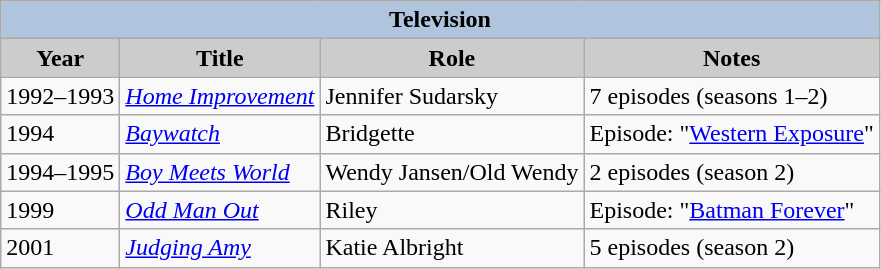<table class="wikitable">
<tr>
<th colspan=4 style="background:#B0C4DE;">Television</th>
</tr>
<tr align="center">
<th style="background: #CCCCCC;">Year</th>
<th style="background: #CCCCCC;">Title</th>
<th style="background: #CCCCCC;">Role</th>
<th style="background: #CCCCCC;">Notes</th>
</tr>
<tr>
<td>1992–1993</td>
<td><em><a href='#'>Home Improvement</a></em></td>
<td>Jennifer Sudarsky</td>
<td>7 episodes (seasons 1–2)</td>
</tr>
<tr>
<td>1994</td>
<td><em><a href='#'>Baywatch</a></em></td>
<td>Bridgette</td>
<td>Episode: "<a href='#'>Western Exposure</a>"</td>
</tr>
<tr>
<td>1994–1995</td>
<td><em><a href='#'>Boy Meets World</a></em></td>
<td>Wendy Jansen/Old Wendy</td>
<td>2 episodes (season 2)</td>
</tr>
<tr>
<td>1999</td>
<td><em><a href='#'>Odd Man Out</a></em></td>
<td>Riley</td>
<td>Episode: "<a href='#'>Batman Forever</a>"</td>
</tr>
<tr>
<td>2001</td>
<td><em><a href='#'>Judging Amy</a></em></td>
<td>Katie Albright</td>
<td>5 episodes (season 2)</td>
</tr>
</table>
